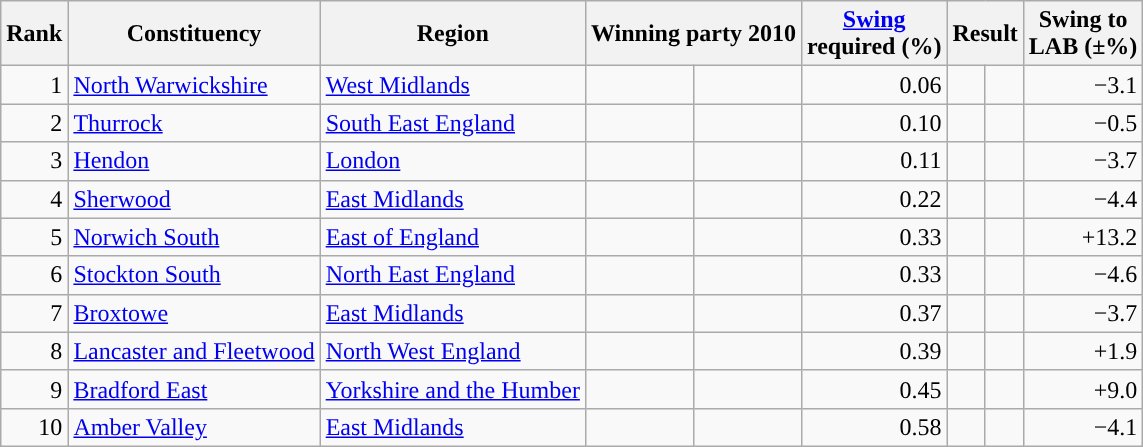<table class="wikitable sortable">
<tr>
<th>Rank</th>
<th>Constituency</th>
<th>Region</th>
<th colspan=2>Winning party 2010</th>
<th data-sort-type="number"><a href='#'>Swing</a><br>required (%)</th>
<th colspan=2>Result</th>
<th data-sort-type="number">Swing to<br>LAB (±%)</th>
</tr>
<tr>
<td style="text-align: right;">1</td>
<td><a href='#'>North Warwickshire</a></td>
<td><a href='#'>West Midlands</a></td>
<td style="color:inherit;background-color: "></td>
<td></td>
<td style="text-align: right;">0.06</td>
<td style="color:inherit;background-color: "></td>
<td></td>
<td style="text-align: right;">−3.1</td>
</tr>
<tr>
<td style="text-align: right;">2</td>
<td><a href='#'>Thurrock</a></td>
<td><a href='#'>South East England</a></td>
<td style="color:inherit;background-color: "></td>
<td></td>
<td style="text-align: right;">0.10</td>
<td style="color:inherit;background-color: "></td>
<td></td>
<td style="text-align: right;">−0.5</td>
</tr>
<tr>
<td style="text-align: right;">3</td>
<td><a href='#'>Hendon</a></td>
<td><a href='#'>London</a></td>
<td style="color:inherit;background-color: "></td>
<td></td>
<td style="text-align: right;">0.11</td>
<td style="color:inherit;background-color: "></td>
<td></td>
<td style="text-align: right;">−3.7</td>
</tr>
<tr>
<td style="text-align: right;">4</td>
<td><a href='#'>Sherwood</a></td>
<td><a href='#'>East Midlands</a></td>
<td style="color:inherit;background-color: "></td>
<td></td>
<td style="text-align: right;">0.22</td>
<td style="color:inherit;background-color: "></td>
<td></td>
<td style="text-align: right;">−4.4</td>
</tr>
<tr>
<td style="text-align: right;">5</td>
<td><a href='#'>Norwich South</a></td>
<td><a href='#'>East of England</a></td>
<td style="color:inherit;background-color: "></td>
<td></td>
<td style="text-align: right;">0.33</td>
<td style="color:inherit;background-color: "></td>
<td></td>
<td style="text-align: right;">+13.2</td>
</tr>
<tr>
<td style="text-align: right;">6</td>
<td><a href='#'>Stockton South</a></td>
<td><a href='#'>North East England</a></td>
<td style="color:inherit;background-color: "></td>
<td></td>
<td style="text-align: right;">0.33</td>
<td style="color:inherit;background-color: "></td>
<td></td>
<td style="text-align: right;">−4.6</td>
</tr>
<tr>
<td style="text-align: right;">7</td>
<td><a href='#'>Broxtowe</a></td>
<td><a href='#'>East Midlands</a></td>
<td style="color:inherit;background-color: "></td>
<td></td>
<td style="text-align: right;">0.37</td>
<td style="color:inherit;background-color: "></td>
<td></td>
<td style="text-align: right;">−3.7</td>
</tr>
<tr>
<td style="text-align: right;">8</td>
<td><a href='#'>Lancaster and Fleetwood</a></td>
<td><a href='#'>North West England</a></td>
<td style="color:inherit;background-color: "></td>
<td></td>
<td style="text-align: right;">0.39</td>
<td style="color:inherit;background-color: "></td>
<td></td>
<td style="text-align: right;">+1.9</td>
</tr>
<tr>
<td style="text-align: right;">9</td>
<td><a href='#'>Bradford East</a></td>
<td><a href='#'>Yorkshire and the Humber</a></td>
<td style="color:inherit;background-color: "></td>
<td></td>
<td style="text-align: right;">0.45</td>
<td style="color:inherit;background-color: "></td>
<td></td>
<td style="text-align: right;">+9.0</td>
</tr>
<tr>
<td style="text-align: right;">10</td>
<td><a href='#'>Amber Valley</a></td>
<td><a href='#'>East Midlands</a></td>
<td style="color:inherit;background-color: "></td>
<td></td>
<td style="text-align: right;">0.58</td>
<td style="color:inherit;background-color: "></td>
<td></td>
<td style="text-align: right;">−4.1</td>
</tr>
</table>
